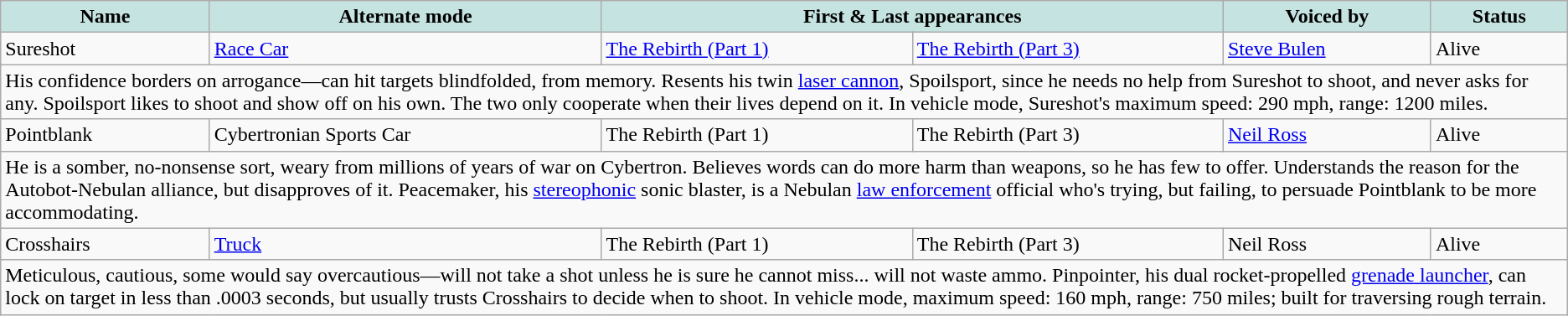<table class="wikitable">
<tr>
<th style="background-color: #C5E4E1">Name</th>
<th style="background-color: #C5E4E1">Alternate mode</th>
<th colspan="2" align="center" style="background-color: #C5E4E1">First & Last appearances</th>
<th style="background-color: #C5E4E1">Voiced by</th>
<th style="background-color: #C5E4E1">Status</th>
</tr>
<tr>
<td>Sureshot</td>
<td><a href='#'>Race Car</a></td>
<td><a href='#'>The Rebirth (Part 1)</a></td>
<td><a href='#'>The Rebirth (Part 3)</a></td>
<td><a href='#'>Steve Bulen</a></td>
<td>Alive</td>
</tr>
<tr>
<td colspan="6" valign="top">His confidence borders on arrogance—can hit targets blindfolded, from memory. Resents his twin <a href='#'>laser cannon</a>, Spoilsport, since he needs no help from Sureshot to shoot, and never asks for any. Spoilsport likes to shoot and show off on his own. The two only cooperate when their lives depend on it. In vehicle mode, Sureshot's maximum speed: 290 mph, range: 1200 miles.</td>
</tr>
<tr>
<td>Pointblank</td>
<td>Cybertronian Sports Car</td>
<td>The Rebirth (Part 1)</td>
<td>The Rebirth (Part 3)</td>
<td><a href='#'>Neil Ross</a></td>
<td>Alive</td>
</tr>
<tr>
<td colspan="6" valign="top">He is a somber, no-nonsense sort, weary from millions of years of war on Cybertron. Believes words can do more harm than weapons, so he has few to offer. Understands the reason for the Autobot-Nebulan alliance, but disapproves of it. Peacemaker, his <a href='#'>stereophonic</a> sonic blaster, is a Nebulan <a href='#'>law enforcement</a> official who's trying, but failing, to persuade Pointblank to be more accommodating.</td>
</tr>
<tr>
<td>Crosshairs</td>
<td><a href='#'>Truck</a></td>
<td>The Rebirth (Part 1)</td>
<td>The Rebirth (Part 3)</td>
<td>Neil Ross</td>
<td>Alive</td>
</tr>
<tr>
<td colspan="6" valign="top">Meticulous, cautious, some would say overcautious—will not take a shot unless he is sure he cannot miss... will not waste ammo. Pinpointer, his dual rocket-propelled <a href='#'>grenade launcher</a>, can lock on target in less than .0003 seconds, but usually trusts Crosshairs to decide when to shoot. In vehicle mode, maximum speed: 160 mph, range: 750 miles; built for traversing rough terrain.</td>
</tr>
</table>
